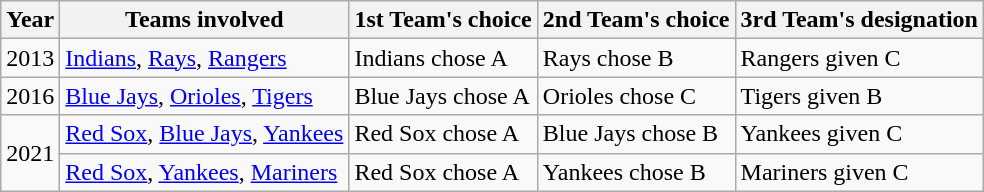<table class="wikitable">
<tr>
<th>Year</th>
<th>Teams involved</th>
<th>1st Team's choice</th>
<th>2nd Team's choice</th>
<th>3rd Team's designation</th>
</tr>
<tr>
<td>2013</td>
<td><a href='#'>Indians</a>, <a href='#'>Rays</a>, <a href='#'>Rangers</a></td>
<td>Indians chose A</td>
<td>Rays chose B</td>
<td>Rangers given C</td>
</tr>
<tr>
<td>2016</td>
<td><a href='#'>Blue Jays</a>, <a href='#'>Orioles</a>, <a href='#'>Tigers</a></td>
<td>Blue Jays chose A</td>
<td>Orioles chose C</td>
<td>Tigers given B</td>
</tr>
<tr>
<td rowspan="2">2021</td>
<td><a href='#'>Red Sox</a>, <a href='#'>Blue Jays</a>, <a href='#'>Yankees</a></td>
<td>Red Sox chose A</td>
<td>Blue Jays chose B</td>
<td>Yankees given C</td>
</tr>
<tr>
<td><a href='#'>Red Sox</a>, <a href='#'>Yankees</a>, <a href='#'>Mariners</a></td>
<td>Red Sox chose A</td>
<td>Yankees chose B</td>
<td>Mariners given C</td>
</tr>
</table>
